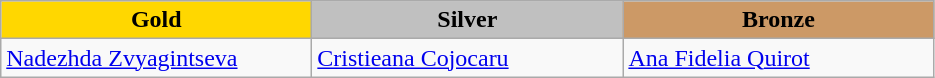<table class="wikitable" style="text-align:left">
<tr align="center">
<td width=200 bgcolor=gold><strong>Gold</strong></td>
<td width=200 bgcolor=silver><strong>Silver</strong></td>
<td width=200 bgcolor=CC9966><strong>Bronze</strong></td>
</tr>
<tr>
<td><a href='#'>Nadezhda Zvyagintseva</a><br><em></em></td>
<td><a href='#'>Cristieana Cojocaru</a><br><em></em></td>
<td><a href='#'>Ana Fidelia Quirot</a><br><em></em></td>
</tr>
</table>
